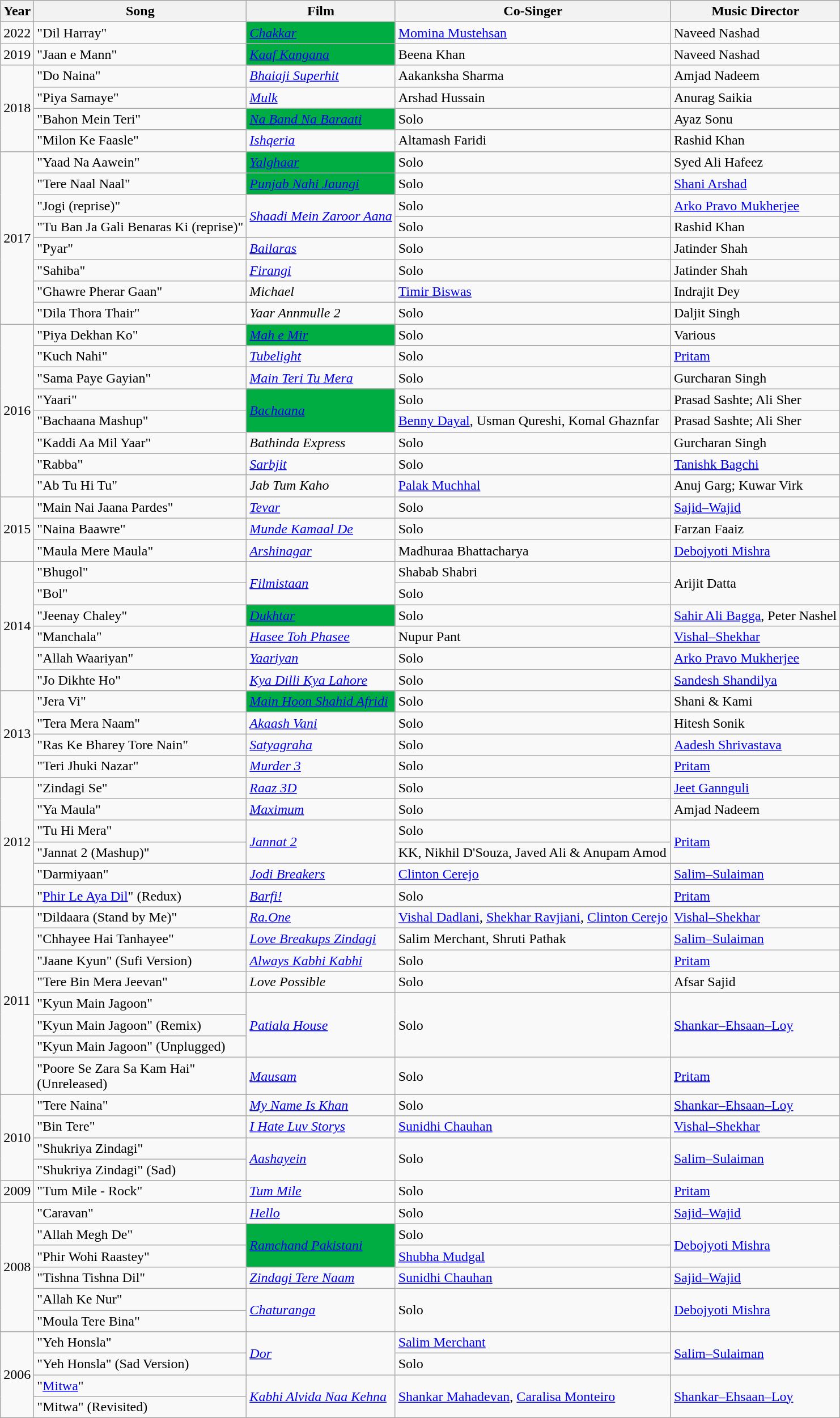<table class="wikitable sortable">
<tr style="background:#b0c4de; text-align:center;">
<th>Year</th>
<th>Song</th>
<th>Film</th>
<th>Co-Singer</th>
<th>Music Director</th>
</tr>
<tr>
<td>2022</td>
<td>"Dil Harray"</td>
<td ! style="background:#00AD43;"><em><a href='#'>Chakkar</a></em></td>
<td><a href='#'>Momina Mustehsan</a></td>
<td>Naveed Nashad</td>
</tr>
<tr>
<td>2019</td>
<td>"Jaan e Mann"</td>
<td ! style="background:#00AD43;"><em><a href='#'>Kaaf Kangana</a></em></td>
<td>Beena Khan</td>
<td>Naveed Nashad</td>
</tr>
<tr>
<td rowspan="4">2018</td>
<td>"Do Naina"</td>
<td><em><a href='#'>Bhaiaji Superhit</a></em></td>
<td>Aakanksha Sharma</td>
<td>Amjad Nadeem</td>
</tr>
<tr>
<td>"Piya Samaye"</td>
<td><em><a href='#'>Mulk</a></em></td>
<td>Arshad Hussain</td>
<td>Anurag Saikia</td>
</tr>
<tr>
<td>"Bahon Mein Teri"</td>
<td ! style="background:#00AD43;"><em><a href='#'>Na Band Na Baraati</a></em></td>
<td>Solo</td>
<td>Ayaz Sonu</td>
</tr>
<tr>
<td>"Milon Ke Faasle"</td>
<td><em><a href='#'>Ishqeria</a></em></td>
<td>Altamash Faridi</td>
<td>Rashid Khan</td>
</tr>
<tr>
<td rowspan="8">2017</td>
<td>"Yaad Na Aawein"</td>
<td style="background:#00AD43;" !><em><a href='#'>Yalghaar</a></em></td>
<td>Solo</td>
<td>Syed Ali Hafeez</td>
</tr>
<tr>
<td>"Tere Naal Naal"</td>
<td ! style="background:#00AD43;"><em><a href='#'>Punjab Nahi Jaungi</a></em></td>
<td>Solo</td>
<td><a href='#'>Shani Arshad</a></td>
</tr>
<tr>
<td>"Jogi (reprise)"</td>
<td rowspan="2"><em><a href='#'>Shaadi Mein Zaroor Aana</a></em></td>
<td>Solo</td>
<td><a href='#'>Arko Pravo Mukherjee</a></td>
</tr>
<tr>
<td>"Tu Ban Ja Gali Benaras Ki (reprise)"</td>
<td>Solo</td>
<td>Rashid Khan</td>
</tr>
<tr>
<td>"Pyar"</td>
<td><em><a href='#'>Bailaras</a></em></td>
<td>Solo</td>
<td>Jatinder Shah</td>
</tr>
<tr>
<td>"Sahiba"</td>
<td><em><a href='#'>Firangi</a></em></td>
<td>Solo</td>
<td>Jatinder Shah</td>
</tr>
<tr>
<td>"Ghawre Pherar Gaan"</td>
<td><em>Michael</em></td>
<td><a href='#'>Timir Biswas</a></td>
<td>Indrajit Dey</td>
</tr>
<tr>
<td>"Dila Thora Thair"</td>
<td><em>Yaar Annmulle 2</em></td>
<td>Solo</td>
<td>Daljit Singh</td>
</tr>
<tr>
<td rowspan="8">2016</td>
<td>"Piya Dekhan Ko"</td>
<td style="background:#00AD43;" !><em><a href='#'>Mah e Mir</a></em></td>
<td>Solo</td>
<td>Various</td>
</tr>
<tr>
<td>"Kuch Nahi"</td>
<td><em><a href='#'>Tubelight</a></em></td>
<td>Solo</td>
<td><a href='#'>Pritam</a></td>
</tr>
<tr>
<td>"Sama Paye Gayian"</td>
<td><em><a href='#'>Main Teri Tu Mera</a></em></td>
<td>Solo</td>
<td>Gurcharan Singh</td>
</tr>
<tr>
<td>"Yaari"</td>
<td rowspan="2" style="background:#00AD43;" !><em><a href='#'>Bachaana</a></em></td>
<td>Solo</td>
<td>Prasad Sashte; Ali Sher</td>
</tr>
<tr>
<td>"Bachaana Mashup"</td>
<td><a href='#'>Benny Dayal</a>, Usman Qureshi, Komal Ghaznfar</td>
<td>Prasad Sashte; Ali Sher</td>
</tr>
<tr>
<td>"Kaddi Aa Mil Yaar"</td>
<td><em>Bathinda Express</em></td>
<td>Solo</td>
<td>Gurcharan Singh</td>
</tr>
<tr>
<td>"Rabba"</td>
<td><em><a href='#'>Sarbjit</a></em></td>
<td>Solo</td>
<td><a href='#'>Tanishk Bagchi</a></td>
</tr>
<tr>
<td>"Ab Tu Hi Tu"</td>
<td><em>Jab Tum Kaho</em></td>
<td><a href='#'>Palak Muchhal</a></td>
<td>Anuj Garg; Kuwar Virk</td>
</tr>
<tr>
<td rowspan="3">2015</td>
<td>"Main Nai Jaana Pardes"</td>
<td><em><a href='#'>Tevar</a></em></td>
<td>Solo</td>
<td><a href='#'>Sajid–Wajid</a></td>
</tr>
<tr>
<td>"Naina Baawre"</td>
<td><em><a href='#'>Munde Kamaal De</a></em></td>
<td>Solo</td>
<td>Farzan Faaiz</td>
</tr>
<tr>
<td>"Maula Mere Maula"</td>
<td><em><a href='#'>Arshinagar</a></em></td>
<td>Madhuraa Bhattacharya</td>
<td><a href='#'>Debojyoti Mishra</a></td>
</tr>
<tr>
<td rowspan="6">2014</td>
<td>"Bhugol"</td>
<td rowspan="2"><em><a href='#'>Filmistaan</a></em></td>
<td>Shabab Shabri</td>
<td rowspan="2">Arijit Datta</td>
</tr>
<tr>
<td>"Bol"</td>
<td>Solo</td>
</tr>
<tr>
<td>"Jeenay Chaley"</td>
<td ! style="background:#00AD43;"><em><a href='#'>Dukhtar</a></em></td>
<td>Solo</td>
<td><a href='#'>Sahir Ali Bagga</a>, Peter Nashel</td>
</tr>
<tr>
<td>"Manchala"</td>
<td><em><a href='#'>Hasee Toh Phasee</a></em></td>
<td>Nupur Pant</td>
<td><a href='#'>Vishal–Shekhar</a></td>
</tr>
<tr>
<td>"Allah Waariyan"</td>
<td><em><a href='#'>Yaariyan</a></em></td>
<td>Solo</td>
<td><a href='#'>Arko Pravo Mukherjee</a></td>
</tr>
<tr>
<td>"Jo Dikhte Ho"</td>
<td><em><a href='#'>Kya Dilli Kya Lahore</a></em></td>
<td>Solo</td>
<td><a href='#'>Sandesh Shandilya</a></td>
</tr>
<tr>
<td rowspan="4">2013</td>
<td>"Jera Vi"</td>
<td style="background:#00AD43;" !><em><a href='#'>Main Hoon Shahid Afridi</a></em></td>
<td>Solo</td>
<td>Shani & Kami</td>
</tr>
<tr>
<td>"Tera Mera Naam"</td>
<td><em><a href='#'>Akaash Vani</a></em></td>
<td>Solo</td>
<td>Hitesh Sonik</td>
</tr>
<tr>
<td>"Ras Ke Bharey Tore Nain"</td>
<td><a href='#'><em>Satyagraha</em></a></td>
<td>Solo</td>
<td><a href='#'>Aadesh Shrivastava</a></td>
</tr>
<tr>
<td>"Teri Jhuki Nazar"</td>
<td><em><a href='#'>Murder 3</a></em></td>
<td>Solo</td>
<td><a href='#'>Pritam</a></td>
</tr>
<tr>
<td rowspan="6">2012</td>
<td>"Zindagi Se"</td>
<td><em><a href='#'>Raaz 3D</a></em></td>
<td>Solo</td>
<td><a href='#'>Jeet Gannguli</a></td>
</tr>
<tr>
<td>"Ya Maula"</td>
<td><em><a href='#'>Maximum</a></em></td>
<td>Solo</td>
<td>Amjad Nadeem</td>
</tr>
<tr>
<td>"Tu Hi Mera"</td>
<td rowspan="2"><em><a href='#'>Jannat 2</a></em></td>
<td>Solo</td>
<td rowspan="2"><a href='#'>Pritam</a></td>
</tr>
<tr>
<td>"Jannat 2 (Mashup)"</td>
<td>KK, Nikhil D'Souza, Javed Ali & Anupam Amod</td>
</tr>
<tr>
<td>"Darmiyaan"</td>
<td><em><a href='#'>Jodi Breakers</a></em></td>
<td><a href='#'>Clinton Cerejo</a></td>
<td><a href='#'>Salim–Sulaiman</a></td>
</tr>
<tr>
<td>"<a href='#'>Phir Le Aya Dil</a>" (Redux)</td>
<td><em><a href='#'>Barfi!</a></em></td>
<td>Solo</td>
<td><a href='#'>Pritam</a></td>
</tr>
<tr>
<td rowspan="8">2011</td>
<td>"Dildaara (Stand by Me)"</td>
<td><em><a href='#'>Ra.One</a></em></td>
<td><a href='#'>Vishal Dadlani</a>, <a href='#'>Shekhar Ravjiani</a>, <a href='#'>Clinton Cerejo</a></td>
<td><a href='#'>Vishal–Shekhar</a></td>
</tr>
<tr>
<td>"Chhayee Hai Tanhayee"</td>
<td><em><a href='#'>Love Breakups Zindagi</a></em></td>
<td>Salim Merchant, Shruti Pathak</td>
<td><a href='#'>Salim–Sulaiman</a></td>
</tr>
<tr>
<td>"Jaane Kyun" (Sufi Version)</td>
<td><em><a href='#'>Always Kabhi Kabhi</a></em></td>
<td>Solo</td>
<td><a href='#'>Pritam</a></td>
</tr>
<tr>
<td>"Tere Bin Mera Jeevan"</td>
<td><em>Love Possible</em></td>
<td>Solo</td>
<td>Afsar Sajid</td>
</tr>
<tr>
<td>"Kyun Main Jagoon"</td>
<td rowspan="3"><em><a href='#'>Patiala House</a></em></td>
<td rowspan="3">Solo</td>
<td rowspan="3"><a href='#'>Shankar–Ehsaan–Loy</a></td>
</tr>
<tr>
<td>"Kyun Main Jagoon" (Remix)</td>
</tr>
<tr>
<td>"Kyun Main Jagoon" (Unplugged)</td>
</tr>
<tr>
<td>"Poore Se Zara Sa Kam Hai"<br>(Unreleased)</td>
<td><em><a href='#'>Mausam</a></em></td>
<td>Solo</td>
<td><a href='#'>Pritam</a></td>
</tr>
<tr>
<td rowspan="4">2010</td>
<td>"Tere Naina"</td>
<td><em><a href='#'>My Name Is Khan</a></em></td>
<td>Solo</td>
<td><a href='#'>Shankar–Ehsaan–Loy</a></td>
</tr>
<tr>
<td>"Bin Tere"</td>
<td><em><a href='#'>I Hate Luv Storys</a></em></td>
<td><a href='#'>Sunidhi Chauhan</a></td>
<td><a href='#'>Vishal–Shekhar</a></td>
</tr>
<tr>
<td>"Shukriya Zindagi"</td>
<td rowspan="2"><em><a href='#'>Aashayein</a></em></td>
<td rowspan="2">Solo</td>
<td rowspan="2"><a href='#'>Salim–Sulaiman</a></td>
</tr>
<tr>
<td>"Shukriya Zindagi" (Sad)</td>
</tr>
<tr>
<td>2009</td>
<td>"Tum Mile - Rock"</td>
<td><em><a href='#'>Tum Mile</a></em></td>
<td>Solo</td>
<td><a href='#'>Pritam</a></td>
</tr>
<tr>
<td rowspan="6">2008</td>
<td>"Caravan"</td>
<td><em><a href='#'>Hello</a></em></td>
<td>Solo</td>
<td><a href='#'>Sajid–Wajid</a></td>
</tr>
<tr>
<td>"Allah Megh De"</td>
<td rowspan="2" style="background:#00AD43;" !><em><a href='#'>Ramchand Pakistani</a></em></td>
<td>Solo</td>
<td rowspan="2"><a href='#'>Debojyoti Mishra</a></td>
</tr>
<tr>
<td>"Phir Wohi Raastey"</td>
<td><a href='#'>Shubha Mudgal</a></td>
</tr>
<tr>
<td>"Tishna Tishna Dil"</td>
<td><em><a href='#'>Zindagi Tere Naam</a></em></td>
<td><a href='#'>Sunidhi Chauhan</a></td>
<td><a href='#'>Sajid–Wajid</a></td>
</tr>
<tr>
<td>"Allah Ke Nur"</td>
<td rowspan="2"><em><a href='#'>Chaturanga</a></em></td>
<td rowspan="2">Solo</td>
<td rowspan="2"><a href='#'>Debojyoti Mishra</a></td>
</tr>
<tr>
<td>"Moula Tere Bina"</td>
</tr>
<tr>
<td rowspan="4">2006</td>
<td>"Yeh Honsla"</td>
<td rowspan="2"><em><a href='#'>Dor</a></em></td>
<td><a href='#'>Salim Merchant</a></td>
<td rowspan="2"><a href='#'>Salim–Sulaiman</a></td>
</tr>
<tr>
<td>"Yeh Honsla" (Sad Version)</td>
<td>Solo</td>
</tr>
<tr>
<td>"<a href='#'>Mitwa</a>"</td>
<td rowspan="2"><em><a href='#'>Kabhi Alvida Naa Kehna</a></em></td>
<td rowspan="2"><a href='#'>Shankar Mahadevan</a>, <a href='#'>Caralisa Monteiro</a></td>
<td rowspan="2"><a href='#'>Shankar–Ehsaan–Loy</a></td>
</tr>
<tr>
<td>"Mitwa" (Revisited)</td>
</tr>
</table>
